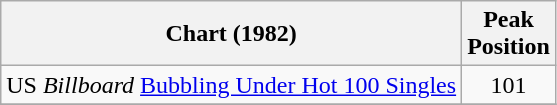<table class="wikitable sortable">
<tr>
<th>Chart (1982)</th>
<th>Peak<br>Position</th>
</tr>
<tr>
<td>US <em>Billboard</em> <a href='#'>Bubbling Under Hot 100 Singles</a></td>
<td align="center">101</td>
</tr>
<tr>
</tr>
</table>
